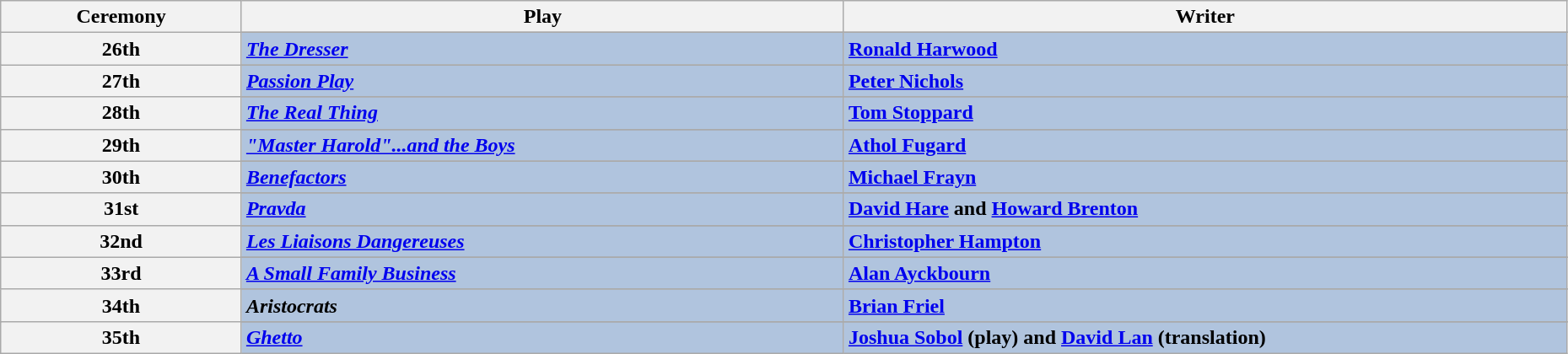<table class="wikitable" style="width:98%;">
<tr>
<th style="width:10%;">Ceremony</th>
<th style="width:25%;">Play</th>
<th style="width:30%;">Writer</th>
</tr>
<tr>
<th rowspan="2" align="center">26th</th>
</tr>
<tr style="background:#B0C4DE">
<td><strong><em><a href='#'>The Dresser</a></em></strong></td>
<td><strong><a href='#'>Ronald Harwood</a></strong></td>
</tr>
<tr>
<th rowspan="2" align="center">27th</th>
</tr>
<tr style="background:#B0C4DE">
<td><strong><em><a href='#'>Passion Play</a></em></strong></td>
<td><a href='#'><strong>Peter Nichols</strong></a></td>
</tr>
<tr>
<th rowspan="2" align="center">28th</th>
</tr>
<tr style="background:#B0C4DE">
<td><strong><em><a href='#'>The Real Thing</a></em></strong></td>
<td><strong><a href='#'>Tom Stoppard</a></strong></td>
</tr>
<tr>
<th rowspan="2" align="center">29th</th>
</tr>
<tr style="background:#B0C4DE">
<td><strong><em><a href='#'>"Master Harold"...and the Boys</a></em></strong></td>
<td><strong><a href='#'>Athol Fugard</a></strong></td>
</tr>
<tr>
<th rowspan="2" align="center">30th</th>
</tr>
<tr style="background:#B0C4DE">
<td><strong><em><a href='#'>Benefactors</a></em></strong></td>
<td><strong><a href='#'>Michael Frayn</a></strong></td>
</tr>
<tr>
<th rowspan="2" align="center">31st</th>
</tr>
<tr style="background:#B0C4DE">
<td><strong><em><a href='#'>Pravda</a></em></strong></td>
<td><strong><a href='#'>David Hare</a> and <a href='#'>Howard Brenton</a></strong></td>
</tr>
<tr>
<th rowspan="2" align="center">32nd</th>
</tr>
<tr style="background:#B0C4DE">
<td><strong><em><a href='#'>Les Liaisons Dangereuses</a></em></strong></td>
<td><strong><a href='#'>Christopher Hampton</a></strong></td>
</tr>
<tr>
<th rowspan="2" align="center">33rd</th>
</tr>
<tr style="background:#B0C4DE">
<td><strong><em><a href='#'>A Small Family Business</a></em></strong></td>
<td><strong><a href='#'>Alan Ayckbourn</a></strong></td>
</tr>
<tr>
<th rowspan="2" align="center">34th</th>
</tr>
<tr style="background:#B0C4DE">
<td><strong><em>Aristocrats</em></strong></td>
<td><strong><a href='#'>Brian Friel</a></strong></td>
</tr>
<tr>
<th rowspan="2" align="center">35th</th>
</tr>
<tr style="background:#B0C4DE">
<td><em><a href='#'><strong>Ghetto</strong></a></em></td>
<td><strong><a href='#'>Joshua Sobol</a></strong> <strong>(play) and <a href='#'>David Lan</a> (translation)</strong></td>
</tr>
</table>
